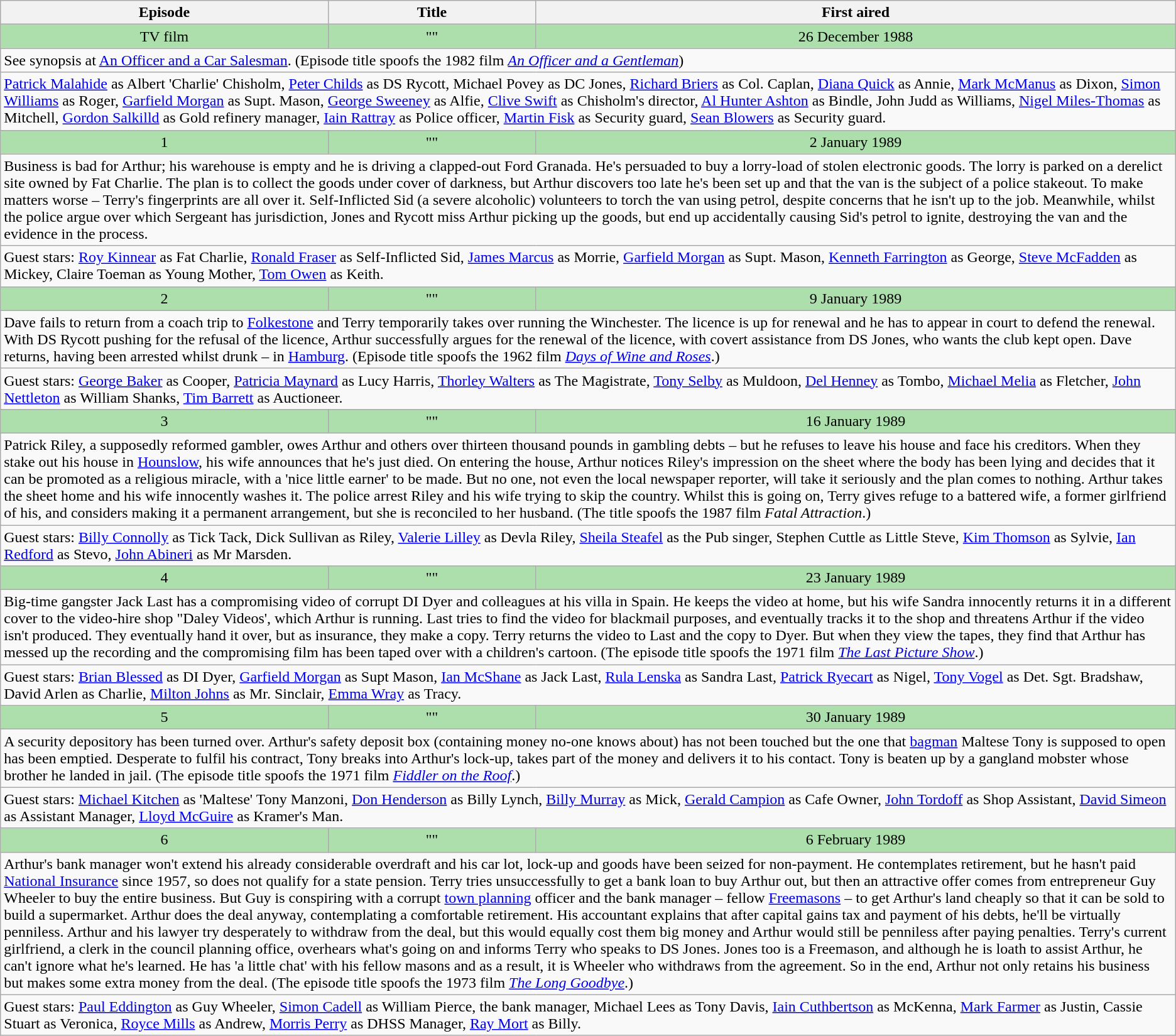<table class="wikitable">
<tr>
<th>Episode</th>
<th>Title</th>
<th>First aired</th>
</tr>
<tr style="text-align:center; background:#addfad;">
<td>TV film</td>
<td>""</td>
<td>26 December 1988</td>
</tr>
<tr>
<td colspan="3">See synopsis at <a href='#'>An Officer and a Car Salesman</a>. (Episode title spoofs the 1982 film <em><a href='#'>An Officer and a Gentleman</a></em>)</td>
</tr>
<tr>
<td colspan="3"><a href='#'>Patrick Malahide</a> as Albert 'Charlie' Chisholm, <a href='#'>Peter Childs</a> as DS Rycott, Michael Povey as DC Jones, <a href='#'>Richard Briers</a> as Col. Caplan, <a href='#'>Diana Quick</a> as Annie, <a href='#'>Mark McManus</a> as Dixon, <a href='#'>Simon Williams</a> as Roger, <a href='#'>Garfield Morgan</a> as Supt. Mason, <a href='#'>George Sweeney</a> as Alfie, <a href='#'>Clive Swift</a> as Chisholm's director, <a href='#'>Al Hunter Ashton</a> as Bindle, John Judd as Williams, <a href='#'>Nigel Miles-Thomas</a> as Mitchell, <a href='#'>Gordon Salkilld</a> as Gold refinery manager, <a href='#'>Iain Rattray</a> as Police officer, <a href='#'>Martin Fisk</a> as Security guard, <a href='#'>Sean Blowers</a> as Security guard.</td>
</tr>
<tr style="text-align:center; background:#addfad;">
<td>1</td>
<td>""</td>
<td>2 January 1989</td>
</tr>
<tr>
<td colspan="3">Business is bad for Arthur; his warehouse is empty and he is driving a clapped-out Ford Granada. He's persuaded to buy a lorry-load of stolen electronic goods. The lorry is parked on a derelict site owned by Fat Charlie. The plan is to collect the goods under cover of darkness, but Arthur discovers too late he's been set up and that the van is the subject of a police stakeout. To make matters worse – Terry's fingerprints are all over it. Self-Inflicted Sid (a severe alcoholic) volunteers to torch the van using petrol, despite concerns that he isn't up to the job. Meanwhile, whilst the police argue over which Sergeant has jurisdiction, Jones and Rycott miss Arthur picking up the goods, but end up accidentally causing Sid's petrol to ignite, destroying the van and the evidence in the process.</td>
</tr>
<tr>
<td colspan="3">Guest stars: <a href='#'>Roy Kinnear</a> as Fat Charlie, <a href='#'>Ronald Fraser</a> as Self-Inflicted Sid, <a href='#'>James Marcus</a> as Morrie, <a href='#'>Garfield Morgan</a> as Supt. Mason, <a href='#'>Kenneth Farrington</a> as George, <a href='#'>Steve McFadden</a> as Mickey, Claire Toeman as Young Mother, <a href='#'>Tom Owen</a> as Keith.</td>
</tr>
<tr style="text-align:center; background:#addfad;">
<td>2</td>
<td>""</td>
<td>9 January 1989</td>
</tr>
<tr>
<td colspan="3">Dave fails to return from a coach trip to <a href='#'>Folkestone</a> and Terry temporarily takes over running the Winchester. The licence is up for renewal and he has to appear in court to defend the renewal. With DS Rycott pushing for the refusal of the licence, Arthur successfully argues for the renewal of the licence, with covert assistance from DS Jones, who wants the club kept open. Dave returns, having been arrested whilst drunk – in <a href='#'>Hamburg</a>. (Episode title spoofs the 1962 film <em><a href='#'>Days of Wine and Roses</a></em>.)</td>
</tr>
<tr>
<td colspan="3">Guest stars: <a href='#'>George Baker</a> as Cooper, <a href='#'>Patricia Maynard</a> as Lucy Harris, <a href='#'>Thorley Walters</a> as The Magistrate, <a href='#'>Tony Selby</a> as Muldoon, <a href='#'>Del Henney</a> as Tombo, <a href='#'>Michael Melia</a> as Fletcher, <a href='#'>John Nettleton</a> as William Shanks, <a href='#'>Tim Barrett</a> as Auctioneer.</td>
</tr>
<tr style="text-align:center; background:#addfad;">
<td>3</td>
<td>""</td>
<td>16 January 1989</td>
</tr>
<tr>
<td colspan="3">Patrick Riley, a supposedly reformed gambler, owes Arthur and others over thirteen thousand pounds in gambling debts – but he refuses to leave his house and face his creditors. When they stake out his house in <a href='#'>Hounslow</a>, his wife announces that he's just died. On entering the house, Arthur notices Riley's impression on the sheet where the body has been lying and decides that it can be promoted as a religious miracle, with a 'nice little earner' to be made. But no one, not even the local newspaper reporter, will take it seriously and the plan comes to nothing. Arthur takes the sheet home and his wife innocently washes it. The police arrest Riley and his wife trying to skip the country. Whilst this is going on, Terry gives refuge to a battered wife, a former girlfriend of his, and considers making it a permanent arrangement, but she is reconciled to her husband. (The title spoofs the 1987 film <em>Fatal Attraction</em>.)</td>
</tr>
<tr>
<td colspan="3">Guest stars: <a href='#'>Billy Connolly</a> as Tick Tack, Dick Sullivan as Riley, <a href='#'>Valerie Lilley</a> as Devla Riley, <a href='#'>Sheila Steafel</a> as the Pub singer, Stephen Cuttle as Little Steve, <a href='#'>Kim Thomson</a> as Sylvie, <a href='#'>Ian Redford</a> as Stevo, <a href='#'>John Abineri</a> as Mr Marsden.</td>
</tr>
<tr style="text-align:center; background:#addfad;">
<td>4</td>
<td>""</td>
<td>23 January 1989</td>
</tr>
<tr>
<td colspan="3">Big-time gangster Jack Last has a compromising video of corrupt DI Dyer and colleagues at his villa in Spain. He keeps the video at home, but his wife Sandra innocently returns it in a different cover to the video-hire shop "Daley Videos', which Arthur is running. Last tries to find the video for blackmail purposes, and eventually tracks it to the shop and threatens Arthur if the video isn't produced. They eventually hand it over, but as insurance, they make a copy. Terry returns the video to Last and the copy to Dyer. But when they view the tapes, they find that Arthur has messed up the recording and the compromising film has been taped over with a children's cartoon. (The episode title spoofs the 1971 film <em><a href='#'>The Last Picture Show</a></em>.)</td>
</tr>
<tr>
<td colspan="3">Guest stars: <a href='#'>Brian Blessed</a> as DI Dyer, <a href='#'>Garfield Morgan</a> as Supt Mason, <a href='#'>Ian McShane</a> as Jack Last, <a href='#'>Rula Lenska</a> as Sandra Last, <a href='#'>Patrick Ryecart</a> as Nigel, <a href='#'>Tony Vogel</a> as Det. Sgt. Bradshaw, David Arlen as Charlie, <a href='#'>Milton Johns</a> as Mr. Sinclair, <a href='#'>Emma Wray</a> as Tracy.</td>
</tr>
<tr style="text-align:center; background:#addfad;">
<td>5</td>
<td>""</td>
<td>30 January 1989</td>
</tr>
<tr>
<td colspan="3">A security depository has been turned over. Arthur's safety deposit box (containing money no-one knows about) has not been touched but the one that <a href='#'>bagman</a> Maltese Tony is supposed to open has been emptied. Desperate to fulfil his contract, Tony breaks into Arthur's lock-up, takes part of the money and delivers it to his contact. Tony is beaten up by a gangland mobster whose brother he landed in jail. (The episode title spoofs the 1971 film <em><a href='#'>Fiddler on the Roof</a></em>.)</td>
</tr>
<tr>
<td colspan="3">Guest stars: <a href='#'>Michael Kitchen</a> as 'Maltese' Tony Manzoni, <a href='#'>Don Henderson</a> as Billy Lynch, <a href='#'>Billy Murray</a> as Mick, <a href='#'>Gerald Campion</a> as Cafe Owner, <a href='#'>John Tordoff</a> as Shop Assistant, <a href='#'>David Simeon</a> as Assistant Manager, <a href='#'>Lloyd McGuire</a> as Kramer's Man.</td>
</tr>
<tr style="text-align:center; background:#addfad;">
<td>6</td>
<td>""</td>
<td>6 February 1989</td>
</tr>
<tr>
<td colspan="3">Arthur's bank manager won't extend his already considerable overdraft and his car lot, lock-up and goods have been seized for non-payment. He contemplates retirement, but he hasn't paid <a href='#'>National Insurance</a> since 1957, so does not qualify for a state pension. Terry tries unsuccessfully to get a bank loan to buy Arthur out, but then an attractive offer comes from entrepreneur Guy Wheeler to buy the entire business. But Guy is conspiring with a corrupt <a href='#'>town planning</a> officer and the bank manager – fellow <a href='#'>Freemasons</a> – to get Arthur's land cheaply so that it can be sold to build a supermarket. Arthur does the deal anyway, contemplating a comfortable retirement. His accountant explains that after capital gains tax and payment of his debts, he'll be virtually penniless. Arthur and his lawyer try desperately to withdraw from the deal, but this would equally cost them big money and Arthur would still be penniless after paying penalties. Terry's current girlfriend, a clerk in the council planning office, overhears what's going on and informs Terry who speaks to DS Jones. Jones too is a Freemason, and although he is loath to assist Arthur, he can't ignore what he's learned. He has 'a little chat' with his fellow masons and as a result, it is Wheeler who withdraws from the agreement. So in the end, Arthur not only retains his business but makes some extra money from the deal. (The episode title spoofs the 1973 film <em><a href='#'>The Long Goodbye</a></em>.)</td>
</tr>
<tr>
<td colspan="3">Guest stars: <a href='#'>Paul Eddington</a> as Guy Wheeler, <a href='#'>Simon Cadell</a> as William Pierce, the bank manager, Michael Lees as Tony Davis, <a href='#'>Iain Cuthbertson</a> as McKenna, <a href='#'>Mark Farmer</a> as Justin, Cassie Stuart as Veronica, <a href='#'>Royce Mills</a> as Andrew, <a href='#'>Morris Perry</a> as DHSS Manager, <a href='#'>Ray Mort</a> as Billy.</td>
</tr>
</table>
